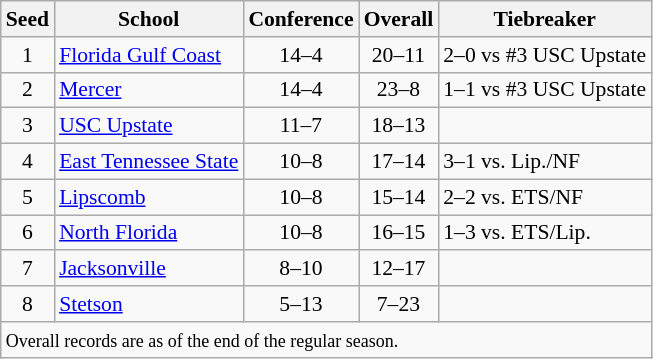<table class="wikitable" style="white-space:nowrap; font-size:90%;">
<tr>
<th>Seed</th>
<th>School</th>
<th>Conference</th>
<th>Overall</th>
<th>Tiebreaker</th>
</tr>
<tr>
<td align=center>1</td>
<td><a href='#'>Florida Gulf Coast</a></td>
<td align=center>14–4</td>
<td align=center>20–11</td>
<td>2–0 vs #3 USC Upstate</td>
</tr>
<tr>
<td align=center>2</td>
<td><a href='#'>Mercer</a></td>
<td align=center>14–4</td>
<td align=center>23–8</td>
<td>1–1 vs #3 USC Upstate</td>
</tr>
<tr>
<td align=center>3</td>
<td><a href='#'>USC Upstate</a></td>
<td align=center>11–7</td>
<td align=center>18–13</td>
<td></td>
</tr>
<tr>
<td align=center>4</td>
<td><a href='#'>East Tennessee State</a></td>
<td align=center>10–8</td>
<td align=center>17–14</td>
<td>3–1 vs. Lip./NF</td>
</tr>
<tr>
<td align=center>5</td>
<td><a href='#'>Lipscomb</a></td>
<td align=center>10–8</td>
<td align=center>15–14</td>
<td>2–2 vs. ETS/NF</td>
</tr>
<tr>
<td align=center>6</td>
<td><a href='#'>North Florida</a></td>
<td align=center>10–8</td>
<td align=center>16–15</td>
<td>1–3 vs. ETS/Lip.</td>
</tr>
<tr>
<td align=center>7</td>
<td><a href='#'>Jacksonville</a></td>
<td align=center>8–10</td>
<td align=center>12–17</td>
<td></td>
</tr>
<tr>
<td align=center>8</td>
<td><a href='#'>Stetson</a></td>
<td align=center>5–13</td>
<td align=center>7–23</td>
<td></td>
</tr>
<tr>
<td colspan=5 align=left><small>Overall records are as of the end of the regular season.</small></td>
</tr>
</table>
